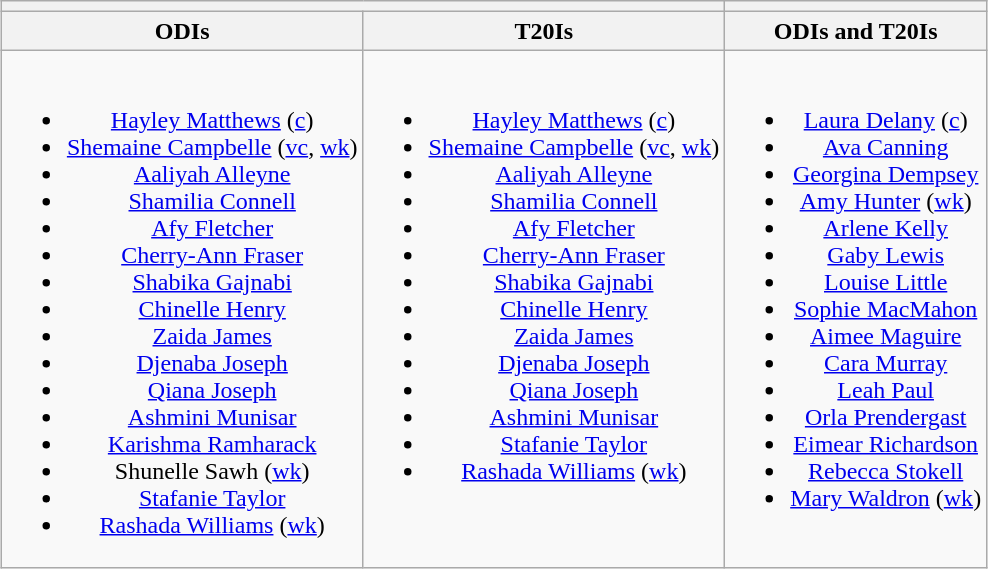<table class="wikitable" style="text-align:center; margin:auto">
<tr>
<th colspan=2></th>
<th></th>
</tr>
<tr>
<th>ODIs</th>
<th>T20Is</th>
<th>ODIs and T20Is</th>
</tr>
<tr style="vertical-align:top">
<td><br><ul><li><a href='#'>Hayley Matthews</a> (<a href='#'>c</a>)</li><li><a href='#'>Shemaine Campbelle</a> (<a href='#'>vc</a>, <a href='#'>wk</a>)</li><li><a href='#'>Aaliyah Alleyne</a></li><li><a href='#'>Shamilia Connell</a></li><li><a href='#'>Afy Fletcher</a></li><li><a href='#'>Cherry-Ann Fraser</a></li><li><a href='#'>Shabika Gajnabi</a></li><li><a href='#'>Chinelle Henry</a></li><li><a href='#'>Zaida James</a></li><li><a href='#'>Djenaba Joseph</a></li><li><a href='#'>Qiana Joseph</a></li><li><a href='#'>Ashmini Munisar</a></li><li><a href='#'>Karishma Ramharack</a></li><li>Shunelle Sawh (<a href='#'>wk</a>)</li><li><a href='#'>Stafanie Taylor</a></li><li><a href='#'>Rashada Williams</a> (<a href='#'>wk</a>)</li></ul></td>
<td><br><ul><li><a href='#'>Hayley Matthews</a> (<a href='#'>c</a>)</li><li><a href='#'>Shemaine Campbelle</a> (<a href='#'>vc</a>, <a href='#'>wk</a>)</li><li><a href='#'>Aaliyah Alleyne</a></li><li><a href='#'>Shamilia Connell</a></li><li><a href='#'>Afy Fletcher</a></li><li><a href='#'>Cherry-Ann Fraser</a></li><li><a href='#'>Shabika Gajnabi</a></li><li><a href='#'>Chinelle Henry</a></li><li><a href='#'>Zaida James</a></li><li><a href='#'>Djenaba Joseph</a></li><li><a href='#'>Qiana Joseph</a></li><li><a href='#'>Ashmini Munisar</a></li><li><a href='#'>Stafanie Taylor</a></li><li><a href='#'>Rashada Williams</a> (<a href='#'>wk</a>)</li></ul></td>
<td><br><ul><li><a href='#'>Laura Delany</a> (<a href='#'>c</a>)</li><li><a href='#'>Ava Canning</a></li><li><a href='#'>Georgina Dempsey</a></li><li><a href='#'>Amy Hunter</a> (<a href='#'>wk</a>)</li><li><a href='#'>Arlene Kelly</a></li><li><a href='#'>Gaby Lewis</a></li><li><a href='#'>Louise Little</a></li><li><a href='#'>Sophie MacMahon</a></li><li><a href='#'>Aimee Maguire</a></li><li><a href='#'>Cara Murray</a></li><li><a href='#'>Leah Paul</a></li><li><a href='#'>Orla Prendergast</a></li><li><a href='#'>Eimear Richardson</a></li><li><a href='#'>Rebecca Stokell</a></li><li><a href='#'>Mary Waldron</a> (<a href='#'>wk</a>)</li></ul></td>
</tr>
</table>
